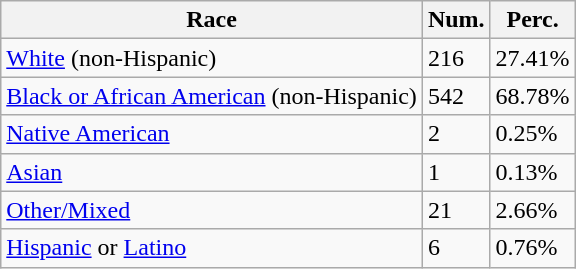<table class="wikitable">
<tr>
<th>Race</th>
<th>Num.</th>
<th>Perc.</th>
</tr>
<tr>
<td><a href='#'>White</a> (non-Hispanic)</td>
<td>216</td>
<td>27.41%</td>
</tr>
<tr>
<td><a href='#'>Black or African American</a> (non-Hispanic)</td>
<td>542</td>
<td>68.78%</td>
</tr>
<tr>
<td><a href='#'>Native American</a></td>
<td>2</td>
<td>0.25%</td>
</tr>
<tr>
<td><a href='#'>Asian</a></td>
<td>1</td>
<td>0.13%</td>
</tr>
<tr>
<td><a href='#'>Other/Mixed</a></td>
<td>21</td>
<td>2.66%</td>
</tr>
<tr>
<td><a href='#'>Hispanic</a> or <a href='#'>Latino</a></td>
<td>6</td>
<td>0.76%</td>
</tr>
</table>
